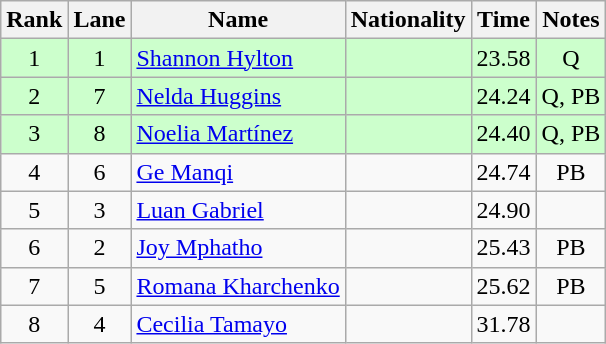<table class="wikitable sortable" style="text-align:center">
<tr>
<th>Rank</th>
<th>Lane</th>
<th>Name</th>
<th>Nationality</th>
<th>Time</th>
<th>Notes</th>
</tr>
<tr bgcolor=ccffcc>
<td>1</td>
<td>1</td>
<td align=left><a href='#'>Shannon Hylton</a></td>
<td align=left></td>
<td>23.58</td>
<td>Q</td>
</tr>
<tr bgcolor=ccffcc>
<td>2</td>
<td>7</td>
<td align=left><a href='#'>Nelda Huggins</a></td>
<td align=left></td>
<td>24.24</td>
<td>Q, PB</td>
</tr>
<tr bgcolor=ccffcc>
<td>3</td>
<td>8</td>
<td align=left><a href='#'>Noelia Martínez</a></td>
<td align=left></td>
<td>24.40</td>
<td>Q, PB</td>
</tr>
<tr>
<td>4</td>
<td>6</td>
<td align=left><a href='#'>Ge Manqi</a></td>
<td align=left></td>
<td>24.74</td>
<td>PB</td>
</tr>
<tr>
<td>5</td>
<td>3</td>
<td align=left><a href='#'>Luan Gabriel</a></td>
<td align=left></td>
<td>24.90</td>
<td></td>
</tr>
<tr>
<td>6</td>
<td>2</td>
<td align=left><a href='#'>Joy Mphatho</a></td>
<td align=left></td>
<td>25.43</td>
<td>PB</td>
</tr>
<tr>
<td>7</td>
<td>5</td>
<td align=left><a href='#'>Romana Kharchenko</a></td>
<td align=left></td>
<td>25.62</td>
<td>PB</td>
</tr>
<tr>
<td>8</td>
<td>4</td>
<td align=left><a href='#'>Cecilia Tamayo</a></td>
<td align=left></td>
<td>31.78</td>
<td></td>
</tr>
</table>
